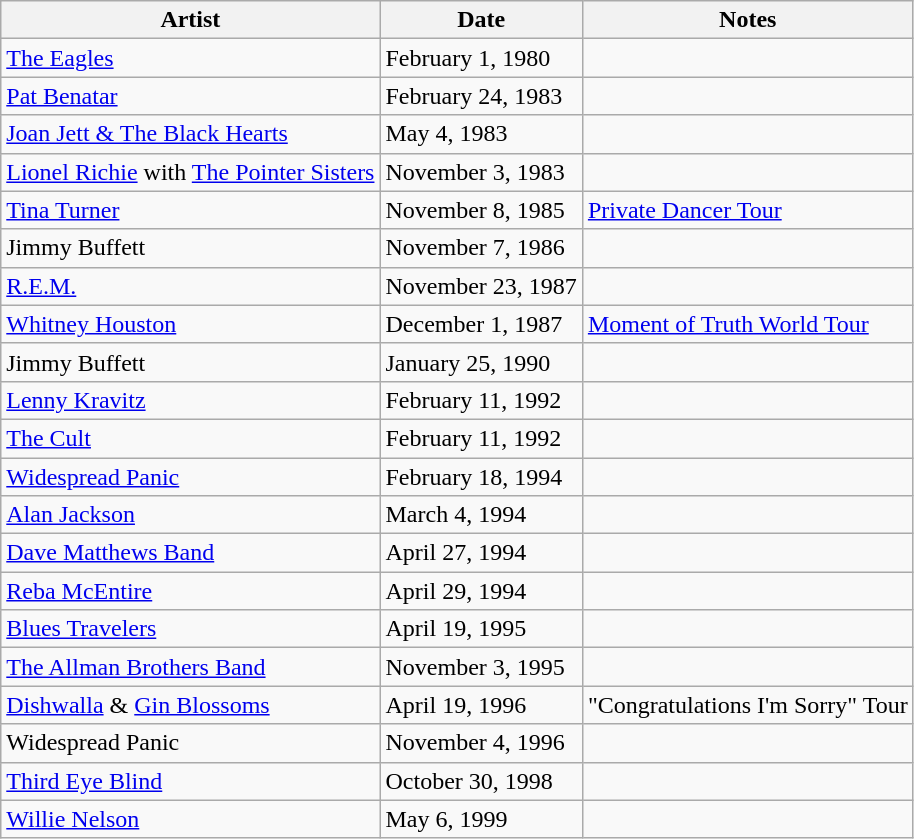<table class="wikitable mw-collapsible">
<tr>
<th>Artist</th>
<th>Date</th>
<th>Notes</th>
</tr>
<tr>
<td><a href='#'>The Eagles</a></td>
<td>February 1, 1980</td>
<td></td>
</tr>
<tr>
<td><a href='#'>Pat Benatar</a></td>
<td>February 24, 1983</td>
<td></td>
</tr>
<tr>
<td><a href='#'>Joan Jett & The Black Hearts</a></td>
<td>May 4, 1983</td>
<td></td>
</tr>
<tr>
<td><a href='#'>Lionel Richie</a> with <a href='#'>The Pointer Sisters</a></td>
<td>November 3, 1983</td>
<td></td>
</tr>
<tr>
<td><a href='#'>Tina Turner</a></td>
<td>November 8, 1985</td>
<td><a href='#'>Private Dancer Tour</a></td>
</tr>
<tr>
<td>Jimmy Buffett</td>
<td>November 7, 1986</td>
<td></td>
</tr>
<tr>
<td><a href='#'>R.E.M.</a></td>
<td>November 23, 1987</td>
<td></td>
</tr>
<tr>
<td><a href='#'>Whitney Houston</a></td>
<td>December 1, 1987</td>
<td><a href='#'>Moment of Truth World Tour</a></td>
</tr>
<tr>
<td>Jimmy Buffett</td>
<td>January 25, 1990</td>
<td></td>
</tr>
<tr>
<td><a href='#'>Lenny Kravitz</a></td>
<td>February 11, 1992</td>
<td></td>
</tr>
<tr>
<td><a href='#'>The Cult</a></td>
<td>February 11, 1992</td>
<td></td>
</tr>
<tr>
<td><a href='#'>Widespread Panic</a></td>
<td>February 18, 1994</td>
<td></td>
</tr>
<tr>
<td><a href='#'>Alan Jackson</a></td>
<td>March 4, 1994</td>
<td></td>
</tr>
<tr>
<td><a href='#'>Dave Matthews Band</a></td>
<td>April 27, 1994</td>
<td></td>
</tr>
<tr>
<td><a href='#'>Reba McEntire</a></td>
<td>April 29, 1994</td>
<td></td>
</tr>
<tr>
<td><a href='#'>Blues Travelers</a></td>
<td>April 19, 1995</td>
<td></td>
</tr>
<tr>
<td><a href='#'>The Allman Brothers Band</a></td>
<td>November 3, 1995</td>
<td></td>
</tr>
<tr>
<td><a href='#'>Dishwalla</a> & <a href='#'>Gin Blossoms</a></td>
<td>April 19, 1996</td>
<td>"Congratulations I'm Sorry" Tour</td>
</tr>
<tr>
<td>Widespread Panic</td>
<td>November 4, 1996</td>
<td></td>
</tr>
<tr>
<td><a href='#'>Third Eye Blind</a></td>
<td>October 30, 1998</td>
<td></td>
</tr>
<tr>
<td><a href='#'>Willie Nelson</a></td>
<td>May 6, 1999</td>
<td></td>
</tr>
</table>
